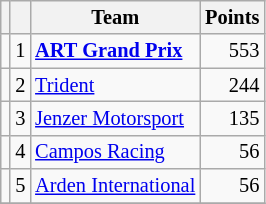<table class="wikitable" style="font-size: 85%;">
<tr>
<th></th>
<th></th>
<th>Team</th>
<th>Points</th>
</tr>
<tr>
<td></td>
<td align="center">1</td>
<td> <strong><a href='#'>ART Grand Prix</a></strong></td>
<td align="right">553</td>
</tr>
<tr>
<td></td>
<td align="center">2</td>
<td> <a href='#'>Trident</a></td>
<td align="right">244</td>
</tr>
<tr>
<td></td>
<td align="center">3</td>
<td> <a href='#'>Jenzer Motorsport</a></td>
<td align="right">135</td>
</tr>
<tr>
<td></td>
<td align="center">4</td>
<td> <a href='#'>Campos Racing</a></td>
<td align="right">56</td>
</tr>
<tr>
<td></td>
<td align="center">5</td>
<td> <a href='#'>Arden International</a></td>
<td align="right">56</td>
</tr>
<tr>
</tr>
</table>
